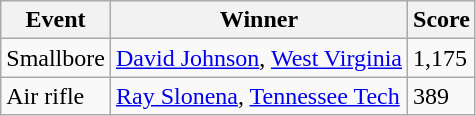<table class="wikitable sortable">
<tr>
<th>Event</th>
<th>Winner</th>
<th>Score</th>
</tr>
<tr>
<td>Smallbore</td>
<td><a href='#'>David Johnson</a>, <a href='#'>West Virginia</a></td>
<td>1,175</td>
</tr>
<tr>
<td>Air rifle</td>
<td><a href='#'>Ray Slonena</a>, <a href='#'>Tennessee Tech</a></td>
<td>389</td>
</tr>
</table>
